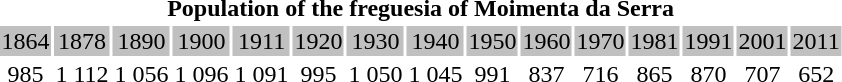<table>
<tr>
<th colspan="15">Population of the freguesia of Moimenta da Serra </th>
</tr>
<tr bgcolor="#C0C0C0">
<td align="center">1864</td>
<td align="center">1878</td>
<td align="center">1890</td>
<td align="center">1900</td>
<td align="center">1911</td>
<td align="center">1920</td>
<td align="center">1930</td>
<td align="center">1940</td>
<td align="center">1950</td>
<td align="center">1960</td>
<td align="center">1970</td>
<td align="center">1981</td>
<td align="center">1991</td>
<td align="center">2001</td>
<td align="center">2011</td>
</tr>
<tr>
<td align="center">985</td>
<td align="center">1 112</td>
<td align="center">1 056</td>
<td align="center">1 096</td>
<td align="center">1 091</td>
<td align="center">995</td>
<td align="center">1 050</td>
<td align="center">1 045</td>
<td align="center">991</td>
<td align="center">837</td>
<td align="center">716</td>
<td align="center">865</td>
<td align="center">870</td>
<td align="center">707</td>
<td align="center">652</td>
</tr>
</table>
